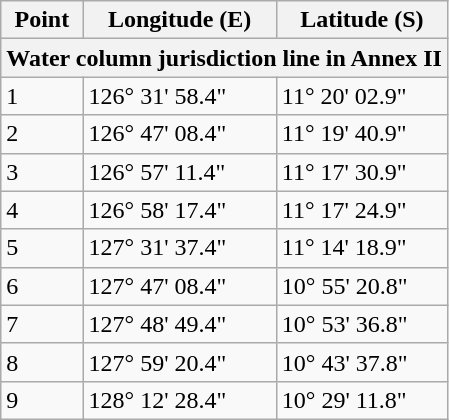<table class="wikitable">
<tr>
<th>Point</th>
<th>Longitude (E)</th>
<th>Latitude (S)</th>
</tr>
<tr>
<th colspan="3" style="text-align:left">Water column jurisdiction line in Annex II</th>
</tr>
<tr>
<td>1</td>
<td>126° 31' 58.4"</td>
<td>11° 20' 02.9"</td>
</tr>
<tr>
<td>2</td>
<td>126° 47' 08.4"</td>
<td>11° 19' 40.9"</td>
</tr>
<tr>
<td>3</td>
<td>126° 57' 11.4"</td>
<td>11° 17' 30.9"</td>
</tr>
<tr>
<td>4</td>
<td>126° 58' 17.4"</td>
<td>11° 17' 24.9"</td>
</tr>
<tr>
<td>5</td>
<td>127° 31' 37.4"</td>
<td>11° 14' 18.9"</td>
</tr>
<tr>
<td>6</td>
<td>127° 47' 08.4"</td>
<td>10° 55' 20.8"</td>
</tr>
<tr>
<td>7</td>
<td>127° 48' 49.4"</td>
<td>10° 53' 36.8"</td>
</tr>
<tr>
<td>8</td>
<td>127° 59' 20.4"</td>
<td>10° 43' 37.8"</td>
</tr>
<tr>
<td>9</td>
<td>128° 12' 28.4"</td>
<td>10° 29' 11.8"</td>
</tr>
</table>
